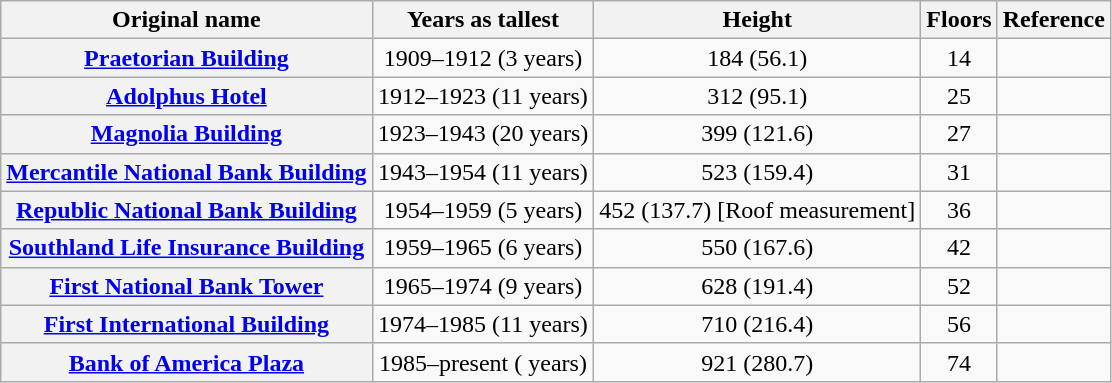<table class="wikitable sortable plainrowheaders">
<tr>
<th scope="col">Original name</th>
<th scope="col">Years as tallest</th>
<th scope="col">Height<br></th>
<th scope="col">Floors</th>
<th scope="col" class="unsortable">Reference</th>
</tr>
<tr>
<th scope="row"><a href='#'>Praetorian Building</a></th>
<td align="center">1909–1912 (3 years)</td>
<td align="center">184 (56.1)</td>
<td align="center">14</td>
<td align="center"></td>
</tr>
<tr>
<th scope="row"><a href='#'>Adolphus Hotel</a></th>
<td align="center">1912–1923 (11 years)</td>
<td align="center">312 (95.1)</td>
<td align="center">25</td>
<td align="center"></td>
</tr>
<tr>
<th scope="row"><a href='#'>Magnolia Building</a></th>
<td align="center">1923–1943 (20 years)</td>
<td align="center">399 (121.6)</td>
<td align="center">27</td>
<td align="center"></td>
</tr>
<tr>
<th scope="row"><a href='#'>Mercantile National Bank Building</a></th>
<td align="center">1943–1954 (11 years)</td>
<td align="center">523 (159.4)</td>
<td align="center">31</td>
<td align="center"></td>
</tr>
<tr>
<th scope="row"><a href='#'>Republic National Bank Building</a></th>
<td align="center">1954–1959 (5 years)</td>
<td align="center">452 (137.7) [Roof measurement]</td>
<td align="center">36</td>
<td align="center"></td>
</tr>
<tr>
<th scope="row"><a href='#'>Southland Life Insurance Building</a></th>
<td align="center">1959–1965 (6 years)</td>
<td align="center">550 (167.6)</td>
<td align="center">42</td>
<td align="center"></td>
</tr>
<tr>
<th scope="row"><a href='#'>First National Bank Tower</a></th>
<td align="center">1965–1974 (9 years)</td>
<td align="center">628 (191.4)</td>
<td align="center">52</td>
<td align="center"></td>
</tr>
<tr>
<th scope="row"><a href='#'>First International Building</a></th>
<td align="center">1974–1985 (11 years)</td>
<td align="center">710 (216.4)</td>
<td align="center">56</td>
<td align="center"></td>
</tr>
<tr>
<th scope="row"><a href='#'>Bank of America Plaza</a></th>
<td align="center">1985–present ( years)</td>
<td align="center">921 (280.7)</td>
<td align="center">74</td>
<td align="center"></td>
</tr>
</table>
